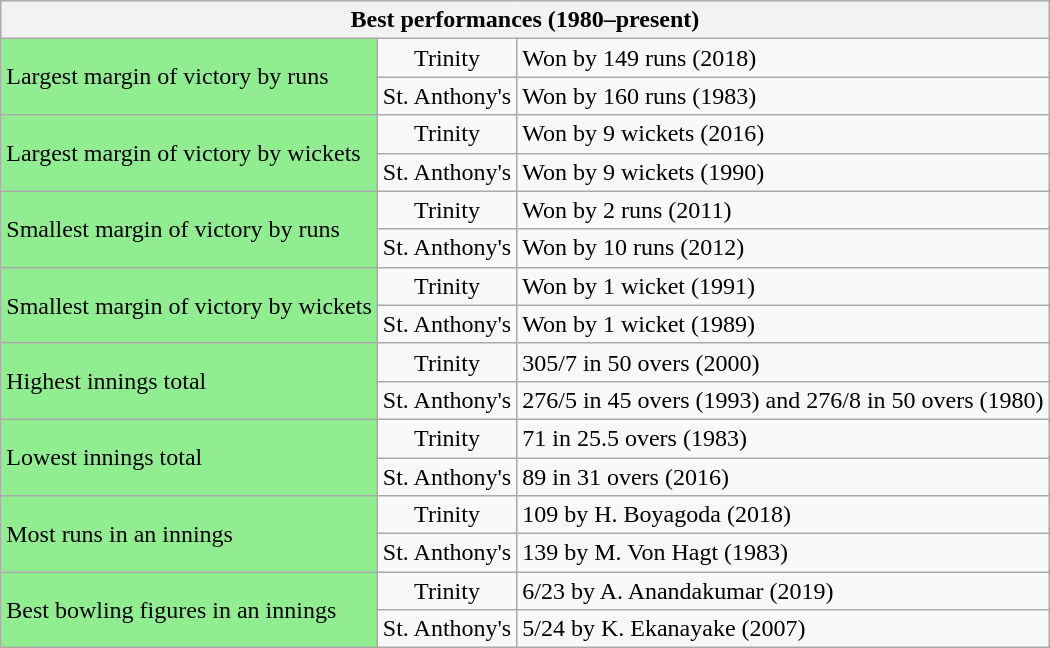<table class="wikitable mw-collapsible">
<tr>
<th colspan=3>Best performances (1980–present)</th>
</tr>
<tr>
<td rowspan=2 style="text-align:left; background:#90EE90">Largest margin of victory by runs</td>
<td align="center">Trinity</td>
<td>Won by 149 runs (2018)</td>
</tr>
<tr>
<td align="center">St. Anthony's</td>
<td>Won by 160 runs (1983)</td>
</tr>
<tr>
<td rowspan=2 style="text-align:left; background:#90EE90">Largest margin of victory by wickets</td>
<td align="center">Trinity</td>
<td>Won by 9 wickets (2016)</td>
</tr>
<tr>
<td align="center">St. Anthony's</td>
<td>Won by 9 wickets (1990)</td>
</tr>
<tr>
<td rowspan=2 style="text-align:left; background:#90EE90">Smallest margin of victory by runs</td>
<td align="center">Trinity</td>
<td>Won by 2 runs (2011)</td>
</tr>
<tr>
<td align="center">St. Anthony's</td>
<td>Won by 10 runs (2012)</td>
</tr>
<tr>
<td rowspan=2 style="text-align:left; background:#90EE90">Smallest margin of victory by wickets</td>
<td align="center">Trinity</td>
<td>Won by 1 wicket (1991)</td>
</tr>
<tr>
<td align="center">St. Anthony's</td>
<td>Won by 1 wicket (1989)</td>
</tr>
<tr>
<td rowspan=2 style="text-align:left; background:#90EE90">Highest innings total</td>
<td align="center">Trinity</td>
<td>305/7 in 50 overs (2000)</td>
</tr>
<tr>
<td align="center">St. Anthony's</td>
<td>276/5 in 45 overs (1993) and 276/8 in 50 overs (1980)</td>
</tr>
<tr>
<td rowspan=2 style="text-align:left; background:#90EE90">Lowest innings total</td>
<td align="center">Trinity</td>
<td>71 in 25.5 overs (1983)</td>
</tr>
<tr>
<td align="center">St. Anthony's</td>
<td>89 in 31 overs (2016)</td>
</tr>
<tr>
<td rowspan=2 style="text-align:left; background:#90EE90">Most runs in an innings</td>
<td align="center">Trinity</td>
<td>109 by H. Boyagoda (2018)</td>
</tr>
<tr>
<td align="center">St. Anthony's</td>
<td>139 by M. Von Hagt (1983)</td>
</tr>
<tr>
<td rowspan=2 style="text-align:left; background:#90EE90">Best bowling figures in an innings</td>
<td align="center">Trinity</td>
<td>6/23 by A. Anandakumar (2019)</td>
</tr>
<tr>
<td align="center">St. Anthony's</td>
<td>5/24 by K. Ekanayake (2007)</td>
</tr>
</table>
